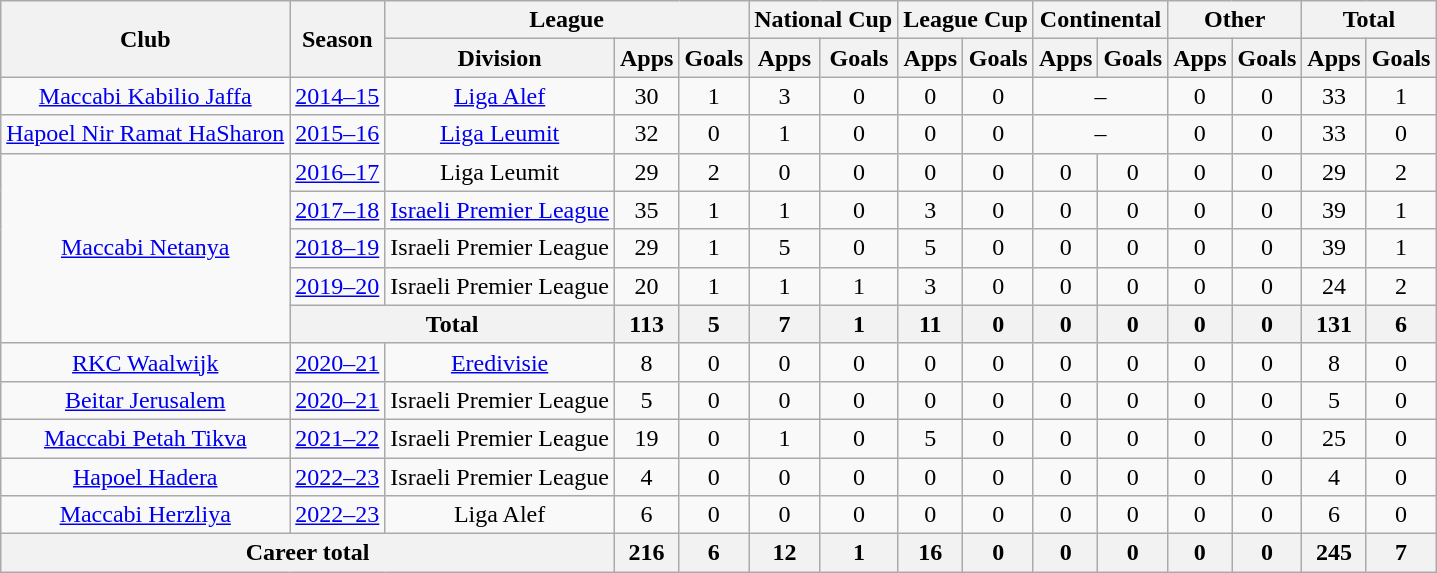<table class="wikitable" style="text-align:center">
<tr>
<th rowspan="2">Club</th>
<th rowspan="2">Season</th>
<th colspan="3">League</th>
<th colspan="2">National Cup</th>
<th colspan="2">League Cup</th>
<th colspan="2">Continental</th>
<th colspan="2">Other</th>
<th colspan="2">Total</th>
</tr>
<tr>
<th>Division</th>
<th>Apps</th>
<th>Goals</th>
<th>Apps</th>
<th>Goals</th>
<th>Apps</th>
<th>Goals</th>
<th>Apps</th>
<th>Goals</th>
<th>Apps</th>
<th>Goals</th>
<th>Apps</th>
<th>Goals</th>
</tr>
<tr>
<td><a href='#'>Maccabi Kabilio Jaffa</a></td>
<td><a href='#'>2014–15</a></td>
<td><a href='#'>Liga Alef</a></td>
<td>30</td>
<td>1</td>
<td>3</td>
<td>0</td>
<td>0</td>
<td>0</td>
<td colspan="2">–</td>
<td>0</td>
<td>0</td>
<td>33</td>
<td>1</td>
</tr>
<tr>
<td><a href='#'>Hapoel Nir Ramat HaSharon</a></td>
<td><a href='#'>2015–16</a></td>
<td><a href='#'>Liga Leumit</a></td>
<td>32</td>
<td>0</td>
<td>1</td>
<td>0</td>
<td>0</td>
<td>0</td>
<td colspan="2">–</td>
<td>0</td>
<td>0</td>
<td>33</td>
<td>0</td>
</tr>
<tr>
<td rowspan="5"><a href='#'>Maccabi Netanya</a></td>
<td><a href='#'>2016–17</a></td>
<td>Liga Leumit</td>
<td>29</td>
<td>2</td>
<td>0</td>
<td>0</td>
<td>0</td>
<td>0</td>
<td>0</td>
<td>0</td>
<td>0</td>
<td>0</td>
<td>29</td>
<td>2</td>
</tr>
<tr>
<td><a href='#'>2017–18</a></td>
<td><a href='#'>Israeli Premier League</a></td>
<td>35</td>
<td>1</td>
<td>1</td>
<td>0</td>
<td>3</td>
<td>0</td>
<td>0</td>
<td>0</td>
<td>0</td>
<td>0</td>
<td>39</td>
<td>1</td>
</tr>
<tr>
<td><a href='#'>2018–19</a></td>
<td>Israeli Premier League</td>
<td>29</td>
<td>1</td>
<td>5</td>
<td>0</td>
<td>5</td>
<td>0</td>
<td>0</td>
<td>0</td>
<td>0</td>
<td>0</td>
<td>39</td>
<td>1</td>
</tr>
<tr>
<td><a href='#'>2019–20</a></td>
<td>Israeli Premier League</td>
<td>20</td>
<td>1</td>
<td>1</td>
<td>1</td>
<td>3</td>
<td>0</td>
<td>0</td>
<td>0</td>
<td>0</td>
<td>0</td>
<td>24</td>
<td>2</td>
</tr>
<tr>
<th colspan="2">Total</th>
<th>113</th>
<th>5</th>
<th>7</th>
<th>1</th>
<th>11</th>
<th>0</th>
<th>0</th>
<th>0</th>
<th>0</th>
<th>0</th>
<th>131</th>
<th>6</th>
</tr>
<tr>
<td><a href='#'>RKC Waalwijk</a></td>
<td><a href='#'>2020–21</a></td>
<td><a href='#'>Eredivisie</a></td>
<td>8</td>
<td>0</td>
<td>0</td>
<td>0</td>
<td>0</td>
<td>0</td>
<td>0</td>
<td>0</td>
<td>0</td>
<td>0</td>
<td>8</td>
<td>0</td>
</tr>
<tr>
<td><a href='#'>Beitar Jerusalem</a></td>
<td><a href='#'>2020–21</a></td>
<td>Israeli Premier League</td>
<td>5</td>
<td>0</td>
<td>0</td>
<td>0</td>
<td>0</td>
<td>0</td>
<td>0</td>
<td>0</td>
<td>0</td>
<td>0</td>
<td>5</td>
<td>0</td>
</tr>
<tr>
<td><a href='#'>Maccabi Petah Tikva</a></td>
<td><a href='#'>2021–22</a></td>
<td>Israeli Premier League</td>
<td>19</td>
<td>0</td>
<td>1</td>
<td>0</td>
<td>5</td>
<td>0</td>
<td>0</td>
<td>0</td>
<td>0</td>
<td>0</td>
<td>25</td>
<td>0</td>
</tr>
<tr>
<td><a href='#'>Hapoel Hadera</a></td>
<td><a href='#'>2022–23</a></td>
<td>Israeli Premier League</td>
<td>4</td>
<td>0</td>
<td>0</td>
<td>0</td>
<td>0</td>
<td>0</td>
<td>0</td>
<td>0</td>
<td>0</td>
<td>0</td>
<td>4</td>
<td>0</td>
</tr>
<tr>
<td><a href='#'>Maccabi Herzliya</a></td>
<td><a href='#'>2022–23</a></td>
<td>Liga Alef</td>
<td>6</td>
<td>0</td>
<td>0</td>
<td>0</td>
<td>0</td>
<td>0</td>
<td>0</td>
<td>0</td>
<td>0</td>
<td>0</td>
<td>6</td>
<td>0</td>
</tr>
<tr>
<th colspan="3">Career total</th>
<th>216</th>
<th>6</th>
<th>12</th>
<th>1</th>
<th>16</th>
<th>0</th>
<th>0</th>
<th>0</th>
<th>0</th>
<th>0</th>
<th>245</th>
<th>7</th>
</tr>
</table>
